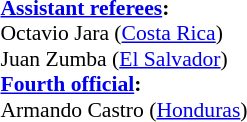<table width=100% style="font-size: 90%">
<tr>
<td><br>
<strong><a href='#'>Assistant referees</a>:</strong>
<br>Octavio Jara (<a href='#'>Costa Rica</a>)
<br>Juan Zumba (<a href='#'>El Salvador</a>)
<br><strong><a href='#'>Fourth official</a>:</strong>
<br>Armando Castro (<a href='#'>Honduras</a>)</td>
</tr>
</table>
